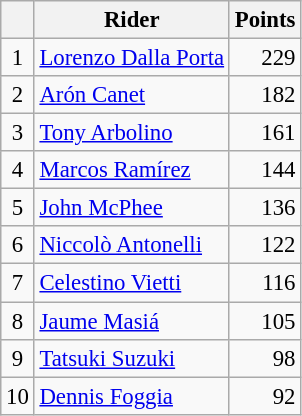<table class="wikitable" style="font-size: 95%;">
<tr>
<th></th>
<th>Rider</th>
<th>Points</th>
</tr>
<tr>
<td align=center>1</td>
<td> <a href='#'>Lorenzo Dalla Porta</a></td>
<td align=right>229</td>
</tr>
<tr>
<td align=center>2</td>
<td> <a href='#'>Arón Canet</a></td>
<td align=right>182</td>
</tr>
<tr>
<td align=center>3</td>
<td> <a href='#'>Tony Arbolino</a></td>
<td align=right>161</td>
</tr>
<tr>
<td align=center>4</td>
<td> <a href='#'>Marcos Ramírez</a></td>
<td align=right>144</td>
</tr>
<tr>
<td align=center>5</td>
<td> <a href='#'>John McPhee</a></td>
<td align=right>136</td>
</tr>
<tr>
<td align=center>6</td>
<td> <a href='#'>Niccolò Antonelli</a></td>
<td align=right>122</td>
</tr>
<tr>
<td align=center>7</td>
<td> <a href='#'>Celestino Vietti</a></td>
<td align=right>116</td>
</tr>
<tr>
<td align=center>8</td>
<td> <a href='#'>Jaume Masiá</a></td>
<td align=right>105</td>
</tr>
<tr>
<td align=center>9</td>
<td> <a href='#'>Tatsuki Suzuki</a></td>
<td align=right>98</td>
</tr>
<tr>
<td align=center>10</td>
<td> <a href='#'>Dennis Foggia</a></td>
<td align=right>92</td>
</tr>
</table>
